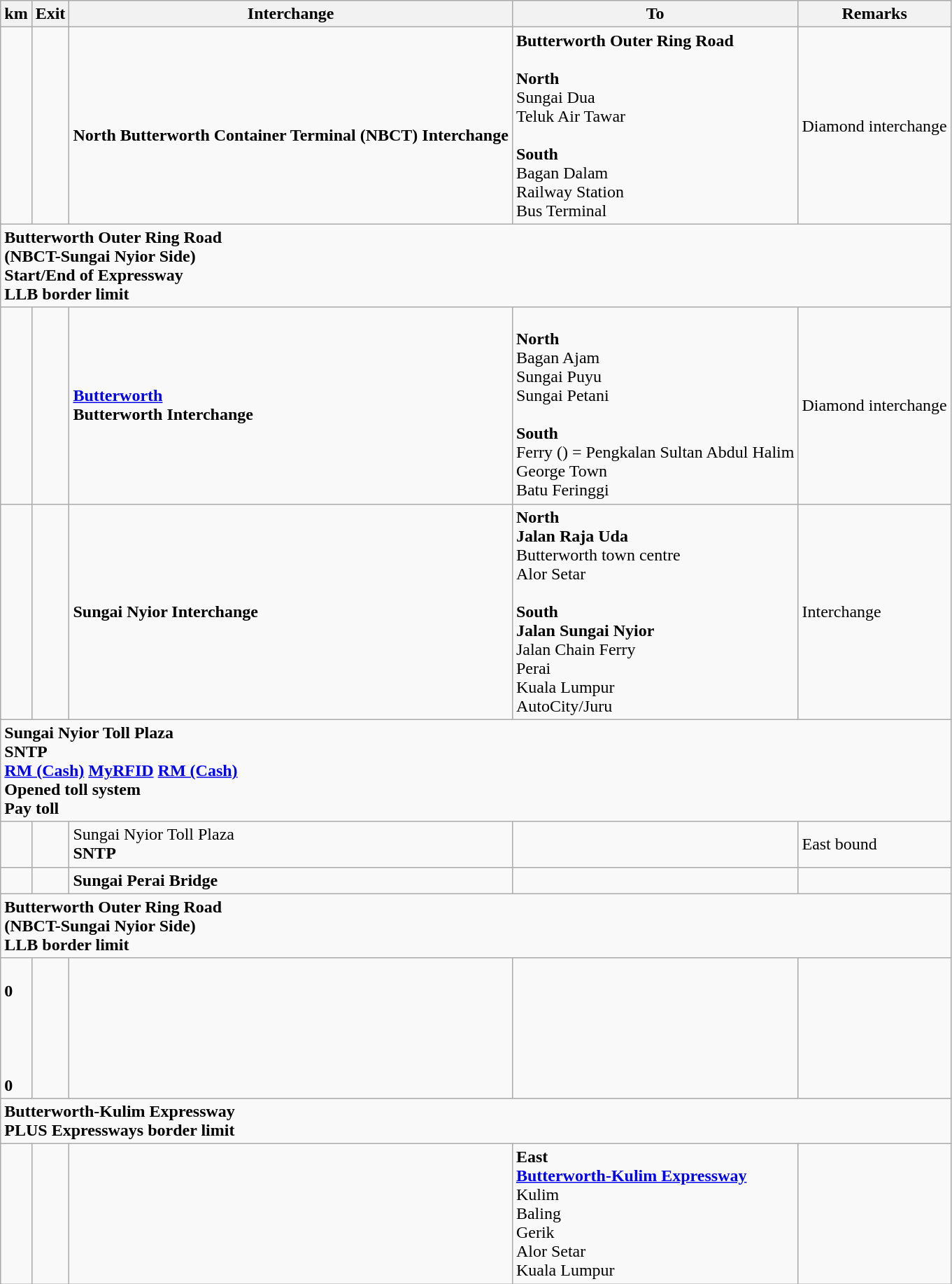<table class=wikitable>
<tr>
<th>km</th>
<th>Exit</th>
<th>Interchange</th>
<th>To</th>
<th>Remarks</th>
</tr>
<tr>
<td></td>
<td></td>
<td><br><strong>North Butterworth Container Terminal (NBCT) Interchange</strong></td>
<td> <strong>Butterworth Outer Ring Road</strong><br><br><strong>North</strong><br> Sungai Dua<br> Teluk Air Tawar<br><br><strong>South</strong><br> Bagan Dalam<br> Railway Station<br> Bus Terminal</td>
<td>Diamond interchange</td>
</tr>
<tr>
<td style="width:600px" colspan="6" style="text-align:center; background:green;"><strong><span>   Butterworth Outer Ring Road<br>(NBCT-Sungai Nyior Side)<br>Start/End of Expressway<br>LLB border limit</span></strong></td>
</tr>
<tr>
<td></td>
<td></td>
<td><strong><a href='#'>Butterworth</a></strong><br><strong>Butterworth Interchange</strong></td>
<td><br><strong>North</strong><br> Bagan Ajam<br> Sungai Puyu <br> Sungai Petani<br><br><strong>South</strong><br> Ferry () = Pengkalan Sultan Abdul Halim<br> George Town <br> Batu Feringgi <br></td>
<td>Diamond interchange</td>
</tr>
<tr>
<td></td>
<td></td>
<td><strong>Sungai Nyior Interchange</strong></td>
<td><strong>North</strong><br><strong>Jalan Raja Uda</strong><br> Butterworth town centre<br> Alor Setar<br><br><strong>South</strong><br><strong>Jalan Sungai Nyior</strong><br>Jalan Chain Ferry<br> Perai<br> Kuala Lumpur <br> AutoCity/Juru</td>
<td>Interchange</td>
</tr>
<tr>
<td style="width:600px" colspan="6" style="text-align:center; background:green;"><strong><span>Sungai Nyior Toll Plaza<br>SNTP<br><a href='#'><span>RM (Cash)</span></a>   <a href='#'><span>My</span><span>RFID</span></a>   <a href='#'><span>RM (Cash)</span></a><br>Opened toll system<br>Pay toll</span></strong></td>
</tr>
<tr>
<td></td>
<td></td>
<td> Sungai Nyior Toll Plaza<br><strong>SNTP</strong></td>
<td></td>
<td>East bound</td>
</tr>
<tr>
<td></td>
<td></td>
<td><strong>Sungai Perai Bridge</strong></td>
<td></td>
<td></td>
</tr>
<tr>
<td style="width:600px" colspan="6" style="text-align:center; background:green;"><strong><span>   Butterworth Outer Ring Road<br>(NBCT-Sungai Nyior Side)<br>LLB border limit</span></strong></td>
</tr>
<tr>
<td><br><strong>0</strong><br><br><br><br><br><strong>0</strong></td>
<td></td>
<td></td>
<td></td>
<td></td>
</tr>
<tr>
<td style="width:600px" colspan="6" style="text-align:center; background:green;"><strong><span>   Butterworth-Kulim Expressway<br>PLUS Expressways border limit</span></strong></td>
</tr>
<tr>
<td></td>
<td></td>
<td></td>
<td><strong>East</strong><br>   <strong><a href='#'>Butterworth-Kulim Expressway</a></strong><br>   Kulim<br> Baling<br>  Gerik<br>  Alor Setar<br>  Kuala Lumpur</td>
<td></td>
</tr>
</table>
